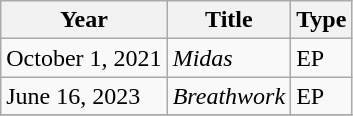<table class="wikitable">
<tr>
<th>Year</th>
<th>Title</th>
<th>Type</th>
</tr>
<tr>
<td>October 1, 2021</td>
<td><em>Midas</em></td>
<td>EP</td>
</tr>
<tr>
<td>June 16, 2023</td>
<td><em>Breathwork</em></td>
<td>EP</td>
</tr>
<tr>
</tr>
</table>
